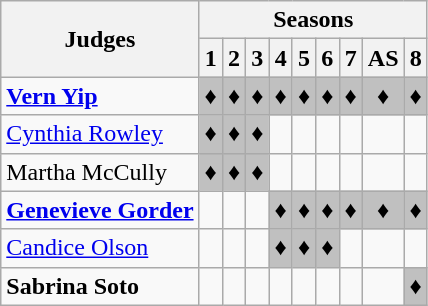<table class="wikitable">
<tr>
<th rowspan="2">Judges</th>
<th colspan="9">Seasons</th>
</tr>
<tr>
<th>1</th>
<th>2</th>
<th>3</th>
<th>4</th>
<th>5</th>
<th>6</th>
<th>7</th>
<th>AS</th>
<th>8</th>
</tr>
<tr>
<td><strong><a href='#'>Vern Yip</a></strong></td>
<td align="center" bgcolor="silver">♦</td>
<td align="center" bgcolor="silver">♦</td>
<td align="center" bgcolor="silver">♦</td>
<td align="center" bgcolor="silver">♦</td>
<td align="center" bgcolor="silver">♦</td>
<td align="center" bgcolor="silver">♦</td>
<td align="center" bgcolor="silver">♦</td>
<td align="center" bgcolor="silver">♦</td>
<td align="center" bgcolor="silver">♦</td>
</tr>
<tr>
<td><a href='#'>Cynthia Rowley</a></td>
<td align="center" bgcolor="silver">♦</td>
<td align="center" bgcolor="silver">♦</td>
<td align="center" bgcolor="silver">♦</td>
<td></td>
<td></td>
<td></td>
<td></td>
<td></td>
<td></td>
</tr>
<tr>
<td>Martha McCully</td>
<td align="center" bgcolor="silver">♦</td>
<td align="center" bgcolor="silver">♦</td>
<td align="center" bgcolor="silver">♦</td>
<td></td>
<td></td>
<td></td>
<td></td>
<td></td>
<td></td>
</tr>
<tr>
<td><strong><a href='#'>Genevieve Gorder</a></strong></td>
<td></td>
<td></td>
<td></td>
<td align="center" bgcolor="silver">♦</td>
<td align="center" bgcolor="silver">♦</td>
<td align="center" bgcolor="silver">♦</td>
<td align="center" bgcolor="silver">♦</td>
<td align="center" bgcolor="silver">♦</td>
<td align="center" bgcolor="silver">♦</td>
</tr>
<tr>
<td><a href='#'>Candice Olson</a></td>
<td></td>
<td></td>
<td></td>
<td align="center" bgcolor="silver">♦</td>
<td align="center" bgcolor="silver">♦</td>
<td align="center" bgcolor="silver">♦</td>
<td></td>
<td></td>
<td></td>
</tr>
<tr>
<td><strong>Sabrina Soto</strong></td>
<td></td>
<td></td>
<td></td>
<td></td>
<td></td>
<td></td>
<td></td>
<td></td>
<td align="center" bgcolor="silver">♦</td>
</tr>
</table>
